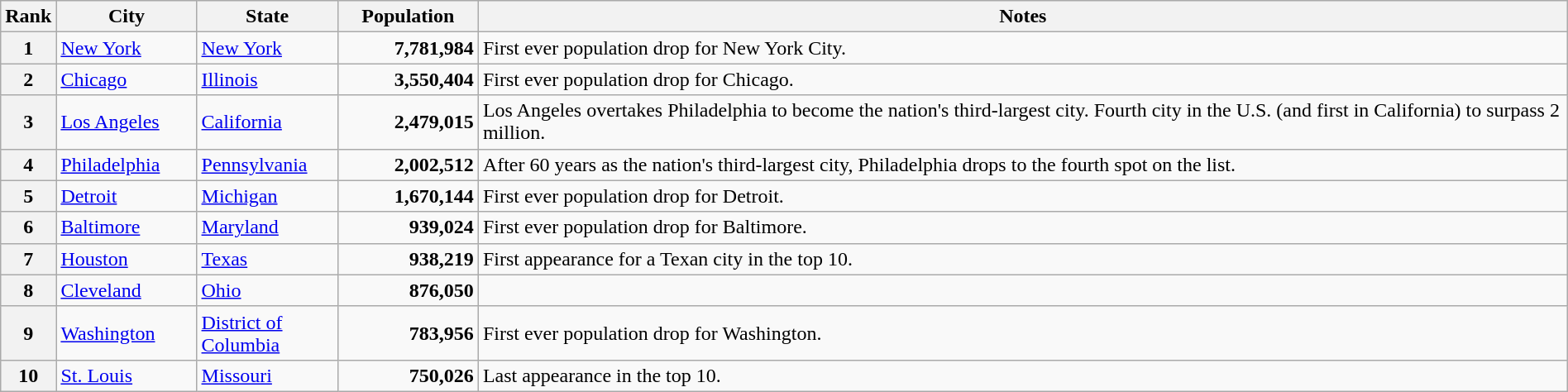<table class="wikitable plainrowheaders" style="width:100%">
<tr>
<th scope="col" style="width:3%;">Rank</th>
<th scope="col" style="width:9%;">City</th>
<th scope="col" style="width:9%;">State</th>
<th scope="col" style="width:9%;">Population</th>
<th scope="col" style="width:70%;">Notes</th>
</tr>
<tr>
<th scope="row">1</th>
<td><a href='#'>New York</a></td>
<td><a href='#'>New York</a></td>
<td align="right"><strong>7,781,984</strong></td>
<td>First ever population drop for New York City.</td>
</tr>
<tr>
<th scope="row">2</th>
<td><a href='#'>Chicago</a></td>
<td><a href='#'>Illinois</a></td>
<td align="right"><strong>3,550,404</strong></td>
<td>First ever population drop for Chicago.</td>
</tr>
<tr>
<th scope="row">3</th>
<td><a href='#'>Los Angeles</a></td>
<td><a href='#'>California</a></td>
<td align="right"><strong>2,479,015</strong></td>
<td>Los Angeles overtakes Philadelphia to become the nation's third-largest city. Fourth city in the U.S. (and first in California) to surpass 2 million.</td>
</tr>
<tr>
<th scope="row">4</th>
<td><a href='#'>Philadelphia</a></td>
<td><a href='#'>Pennsylvania</a></td>
<td align="right"><strong>2,002,512</strong></td>
<td>After 60 years as the nation's third-largest city, Philadelphia drops to the fourth spot on the list.</td>
</tr>
<tr>
<th scope="row">5</th>
<td><a href='#'>Detroit</a></td>
<td><a href='#'>Michigan</a></td>
<td align="right"><strong>1,670,144</strong></td>
<td>First ever population drop for Detroit.</td>
</tr>
<tr>
<th scope="row">6</th>
<td><a href='#'>Baltimore</a></td>
<td><a href='#'>Maryland</a></td>
<td align="right"><strong>939,024</strong></td>
<td>First ever population drop for Baltimore.</td>
</tr>
<tr>
<th scope="row">7</th>
<td><a href='#'>Houston</a></td>
<td><a href='#'>Texas</a></td>
<td align="right"><strong>938,219</strong></td>
<td>First appearance for a Texan city in the top 10.</td>
</tr>
<tr>
<th scope="row">8</th>
<td><a href='#'>Cleveland</a></td>
<td><a href='#'>Ohio</a></td>
<td align="right"><strong>876,050</strong></td>
<td></td>
</tr>
<tr>
<th scope="row">9</th>
<td><a href='#'>Washington</a></td>
<td><a href='#'>District of Columbia</a></td>
<td align="right"><strong>783,956</strong></td>
<td>First ever population drop for Washington.</td>
</tr>
<tr>
<th scope="row">10</th>
<td><a href='#'>St. Louis</a></td>
<td><a href='#'>Missouri</a></td>
<td align="right"><strong>750,026</strong></td>
<td>Last appearance in the top 10.</td>
</tr>
</table>
